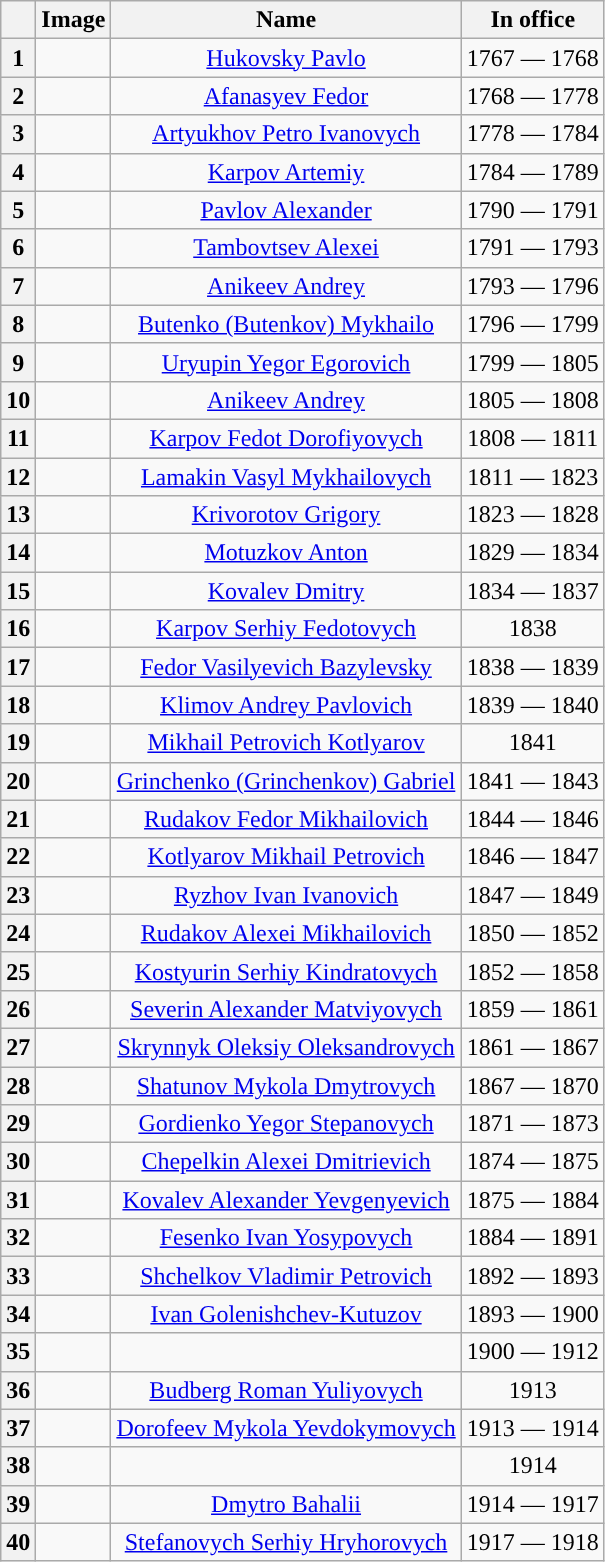<table class="wikitable" style="text-align:center">
<tr>
<th></th>
<th>Image</th>
<th>Name</th>
<th>In office</th>
</tr>
<tr>
<th style="background:">1</th>
<td></td>
<td><a href='#'>Hukovsky Pavlo</a></td>
<td>1767 — 1768</td>
</tr>
<tr>
<th style="background:">2</th>
<td></td>
<td><a href='#'>Afanasyev Fedor</a></td>
<td>1768 — 1778</td>
</tr>
<tr>
<th style="background:">3</th>
<td></td>
<td><a href='#'>Artyukhov Petro Ivanovych</a></td>
<td>1778 — 1784</td>
</tr>
<tr>
<th style="background:">4</th>
<td></td>
<td><a href='#'>Karpov Artemiy</a></td>
<td>1784 — 1789</td>
</tr>
<tr>
<th style="background:">5</th>
<td></td>
<td><a href='#'>Pavlov Alexander</a></td>
<td>1790 — 1791</td>
</tr>
<tr>
<th style="background:">6</th>
<td></td>
<td><a href='#'>Tambovtsev Alexei</a></td>
<td>1791 — 1793</td>
</tr>
<tr>
<th style="background:">7</th>
<td></td>
<td><a href='#'>Anikeev Andrey</a></td>
<td>1793 — 1796</td>
</tr>
<tr>
<th style="background:">8</th>
<td></td>
<td><a href='#'>Butenko (Butenkov) Mykhailo</a></td>
<td>1796 — 1799</td>
</tr>
<tr>
<th style="background:">9</th>
<td></td>
<td><a href='#'>Uryupin Yegor Egorovich</a></td>
<td>1799 — 1805</td>
</tr>
<tr>
<th style="background:">10</th>
<td></td>
<td><a href='#'>Anikeev Andrey</a></td>
<td>1805 — 1808</td>
</tr>
<tr>
<th style="background:">11</th>
<td></td>
<td><a href='#'>Karpov Fedot Dorofiyovych</a></td>
<td>1808 — 1811</td>
</tr>
<tr>
<th style="background:">12</th>
<td></td>
<td><a href='#'>Lamakin Vasyl Mykhailovych</a></td>
<td>1811 — 1823</td>
</tr>
<tr>
<th style="background:">13</th>
<td></td>
<td><a href='#'>Krivorotov Grigory</a></td>
<td>1823 — 1828</td>
</tr>
<tr>
<th style="background:">14</th>
<td></td>
<td><a href='#'>Motuzkov Anton</a></td>
<td>1829 — 1834</td>
</tr>
<tr>
<th style="background:">15</th>
<td></td>
<td><a href='#'>Kovalev Dmitry</a></td>
<td>1834 — 1837</td>
</tr>
<tr>
<th style="background:">16</th>
<td></td>
<td><a href='#'>Karpov Serhiy Fedotovych</a></td>
<td>1838</td>
</tr>
<tr>
<th style="background:">17</th>
<td></td>
<td><a href='#'>Fedor Vasilyevich Bazylevsky</a></td>
<td>1838 — 1839</td>
</tr>
<tr>
<th style="background:">18</th>
<td></td>
<td><a href='#'>Klimov Andrey Pavlovich</a></td>
<td>1839 — 1840</td>
</tr>
<tr>
<th style="background:">19</th>
<td></td>
<td><a href='#'>Mikhail Petrovich Kotlyarov</a></td>
<td>1841</td>
</tr>
<tr>
<th style="background:">20</th>
<td></td>
<td><a href='#'>Grinchenko (Grinchenkov) Gabriel</a></td>
<td>1841 — 1843</td>
</tr>
<tr>
<th style="background:">21</th>
<td></td>
<td><a href='#'>Rudakov Fedor Mikhailovich</a></td>
<td>1844 — 1846</td>
</tr>
<tr>
<th style="background:">22</th>
<td></td>
<td><a href='#'>Kotlyarov Mikhail Petrovich</a></td>
<td>1846 — 1847</td>
</tr>
<tr>
<th style="background:">23</th>
<td></td>
<td><a href='#'>Ryzhov Ivan Ivanovich</a></td>
<td>1847 — 1849</td>
</tr>
<tr>
<th style="background:">24</th>
<td></td>
<td><a href='#'>Rudakov Alexei Mikhailovich</a></td>
<td>1850 — 1852</td>
</tr>
<tr>
<th style="background:">25</th>
<td></td>
<td><a href='#'>Kostyurin Serhiy Kindratovych</a></td>
<td>1852 — 1858</td>
</tr>
<tr>
<th style="background:">26</th>
<td></td>
<td><a href='#'>Severin Alexander Matviyovych</a></td>
<td>1859 — 1861</td>
</tr>
<tr>
<th style="background:">27</th>
<td></td>
<td><a href='#'>Skrynnyk Oleksiy Oleksandrovych</a></td>
<td>1861 — 1867</td>
</tr>
<tr>
<th style="background:">28</th>
<td></td>
<td><a href='#'>Shatunov Mykola Dmytrovych</a></td>
<td>1867 — 1870</td>
</tr>
<tr>
<th style="background:">29</th>
<td></td>
<td><a href='#'>Gordienko Yegor Stepanovych</a></td>
<td>1871 — 1873</td>
</tr>
<tr>
<th style="background:">30</th>
<td></td>
<td><a href='#'>Chepelkin Alexei Dmitrievich</a></td>
<td>1874 — 1875</td>
</tr>
<tr>
<th style="background:">31</th>
<td></td>
<td><a href='#'>Kovalev Alexander Yevgenyevich</a></td>
<td>1875 — 1884</td>
</tr>
<tr>
<th style="background:">32</th>
<td></td>
<td><a href='#'>Fesenko Ivan Yosypovych</a></td>
<td>1884 — 1891</td>
</tr>
<tr>
<th style="background:">33</th>
<td></td>
<td><a href='#'>Shchelkov Vladimir Petrovich</a></td>
<td>1892 — 1893</td>
</tr>
<tr>
<th style="background:">34</th>
<td></td>
<td><a href='#'>Ivan Golenishchev-Kutuzov</a></td>
<td>1893 — 1900</td>
</tr>
<tr>
<th style="background:">35</th>
<td></td>
<td></td>
<td>1900 — 1912</td>
</tr>
<tr>
<th style="background:">36</th>
<td></td>
<td><a href='#'>Budberg Roman Yuliyovych</a></td>
<td>1913</td>
</tr>
<tr>
<th style="background:">37</th>
<td></td>
<td><a href='#'>Dorofeev Mykola Yevdokymovych</a></td>
<td>1913 — 1914</td>
</tr>
<tr>
<th style="background:">38</th>
<td></td>
<td></td>
<td>1914</td>
</tr>
<tr>
<th style="background:">39</th>
<td></td>
<td><a href='#'>Dmytro Bahalii</a></td>
<td>1914 — 1917</td>
</tr>
<tr>
<th style="background:">40</th>
<td></td>
<td><a href='#'>Stefanovych Serhiy Hryhorovych</a></td>
<td>1917 — 1918</td>
</tr>
</table>
